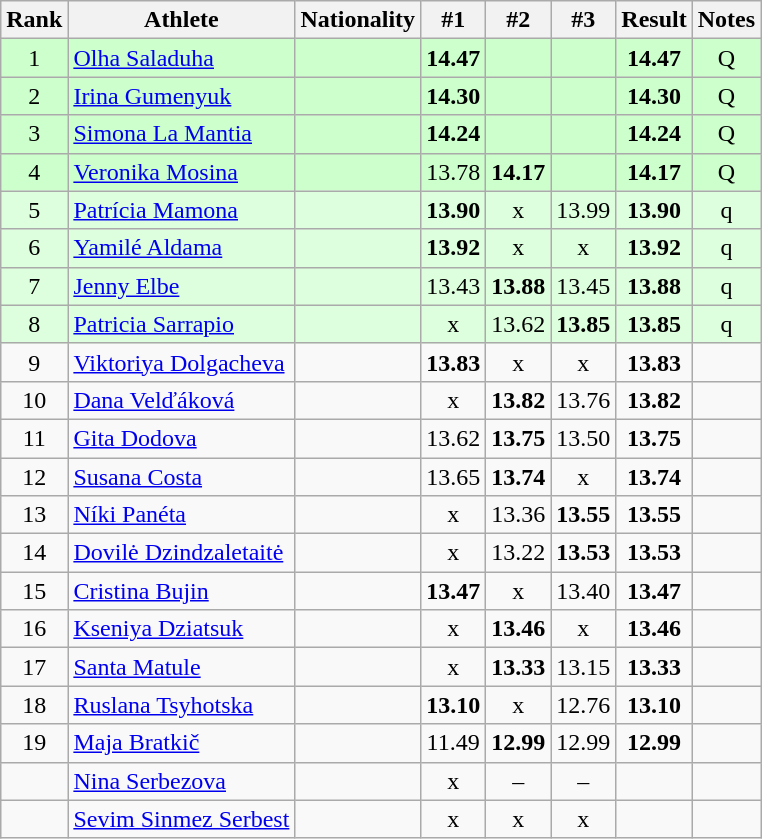<table class="wikitable sortable" style="text-align:center">
<tr>
<th>Rank</th>
<th>Athlete</th>
<th>Nationality</th>
<th>#1</th>
<th>#2</th>
<th>#3</th>
<th>Result</th>
<th>Notes</th>
</tr>
<tr bgcolor=ccffcc>
<td>1</td>
<td align=left><a href='#'>Olha Saladuha</a></td>
<td align=left></td>
<td><strong>14.47</strong></td>
<td></td>
<td></td>
<td><strong>14.47</strong></td>
<td>Q</td>
</tr>
<tr bgcolor=ccffcc>
<td>2</td>
<td align=left><a href='#'>Irina Gumenyuk</a></td>
<td align=left></td>
<td><strong>14.30</strong></td>
<td></td>
<td></td>
<td><strong>14.30</strong></td>
<td>Q</td>
</tr>
<tr bgcolor=ccffcc>
<td>3</td>
<td align=left><a href='#'>Simona La Mantia</a></td>
<td align=left></td>
<td><strong>14.24</strong></td>
<td></td>
<td></td>
<td><strong>14.24</strong></td>
<td>Q</td>
</tr>
<tr bgcolor=ccffcc>
<td>4</td>
<td align=left><a href='#'>Veronika Mosina</a></td>
<td align=left></td>
<td>13.78</td>
<td><strong>14.17</strong></td>
<td></td>
<td><strong>14.17</strong></td>
<td>Q</td>
</tr>
<tr bgcolor=ddffdd>
<td>5</td>
<td align=left><a href='#'>Patrícia Mamona</a></td>
<td align=left></td>
<td><strong>13.90</strong></td>
<td>x</td>
<td>13.99</td>
<td><strong>13.90</strong></td>
<td>q</td>
</tr>
<tr bgcolor=ddffdd>
<td>6</td>
<td align=left><a href='#'>Yamilé Aldama</a></td>
<td align=left></td>
<td><strong>13.92</strong></td>
<td>x</td>
<td>x</td>
<td><strong>13.92</strong></td>
<td>q</td>
</tr>
<tr bgcolor=ddffdd>
<td>7</td>
<td align=left><a href='#'>Jenny Elbe</a></td>
<td align=left></td>
<td>13.43</td>
<td><strong>13.88</strong></td>
<td>13.45</td>
<td><strong>13.88</strong></td>
<td>q</td>
</tr>
<tr bgcolor=ddffdd>
<td>8</td>
<td align=left><a href='#'>Patricia Sarrapio</a></td>
<td align=left></td>
<td>x</td>
<td>13.62</td>
<td><strong>13.85</strong></td>
<td><strong>13.85</strong></td>
<td>q</td>
</tr>
<tr>
<td>9</td>
<td align=left><a href='#'>Viktoriya Dolgacheva</a></td>
<td align=left></td>
<td><strong>13.83</strong></td>
<td>x</td>
<td>x</td>
<td><strong>13.83</strong></td>
<td></td>
</tr>
<tr>
<td>10</td>
<td align=left><a href='#'>Dana Velďáková</a></td>
<td align=left></td>
<td>x</td>
<td><strong>13.82</strong></td>
<td>13.76</td>
<td><strong>13.82</strong></td>
<td></td>
</tr>
<tr>
<td>11</td>
<td align=left><a href='#'>Gita Dodova</a></td>
<td align=left></td>
<td>13.62</td>
<td><strong>13.75</strong></td>
<td>13.50</td>
<td><strong>13.75</strong></td>
<td></td>
</tr>
<tr>
<td>12</td>
<td align=left><a href='#'>Susana Costa</a></td>
<td align=left></td>
<td>13.65</td>
<td><strong>13.74</strong></td>
<td>x</td>
<td><strong>13.74</strong></td>
<td></td>
</tr>
<tr>
<td>13</td>
<td align=left><a href='#'>Níki Panéta</a></td>
<td align=left></td>
<td>x</td>
<td>13.36</td>
<td><strong>13.55</strong></td>
<td><strong>13.55</strong></td>
<td></td>
</tr>
<tr>
<td>14</td>
<td align=left><a href='#'>Dovilė Dzindzaletaitė</a></td>
<td align=left></td>
<td>x</td>
<td>13.22</td>
<td><strong>13.53</strong></td>
<td><strong>13.53</strong></td>
<td></td>
</tr>
<tr>
<td>15</td>
<td align=left><a href='#'>Cristina Bujin</a></td>
<td align=left></td>
<td><strong>13.47</strong></td>
<td>x</td>
<td>13.40</td>
<td><strong>13.47</strong></td>
<td></td>
</tr>
<tr>
<td>16</td>
<td align=left><a href='#'>Kseniya Dziatsuk</a></td>
<td align=left></td>
<td>x</td>
<td><strong>13.46</strong></td>
<td>x</td>
<td><strong>13.46</strong></td>
<td></td>
</tr>
<tr>
<td>17</td>
<td align=left><a href='#'>Santa Matule</a></td>
<td align=left></td>
<td>x</td>
<td><strong>13.33</strong></td>
<td>13.15</td>
<td><strong>13.33</strong></td>
<td></td>
</tr>
<tr>
<td>18</td>
<td align=left><a href='#'>Ruslana Tsyhotska</a></td>
<td align=left></td>
<td><strong>13.10</strong></td>
<td>x</td>
<td>12.76</td>
<td><strong>13.10</strong></td>
<td></td>
</tr>
<tr>
<td>19</td>
<td align=left><a href='#'>Maja Bratkič</a></td>
<td align=left></td>
<td>11.49</td>
<td><strong>12.99</strong></td>
<td>12.99</td>
<td><strong>12.99</strong></td>
<td></td>
</tr>
<tr>
<td></td>
<td align=left><a href='#'>Nina Serbezova</a></td>
<td align=left></td>
<td>x</td>
<td>–</td>
<td>–</td>
<td><strong></strong></td>
<td></td>
</tr>
<tr>
<td></td>
<td align=left><a href='#'>Sevim Sinmez Serbest</a></td>
<td align=left></td>
<td>x</td>
<td>x</td>
<td>x</td>
<td><strong></strong></td>
<td></td>
</tr>
</table>
